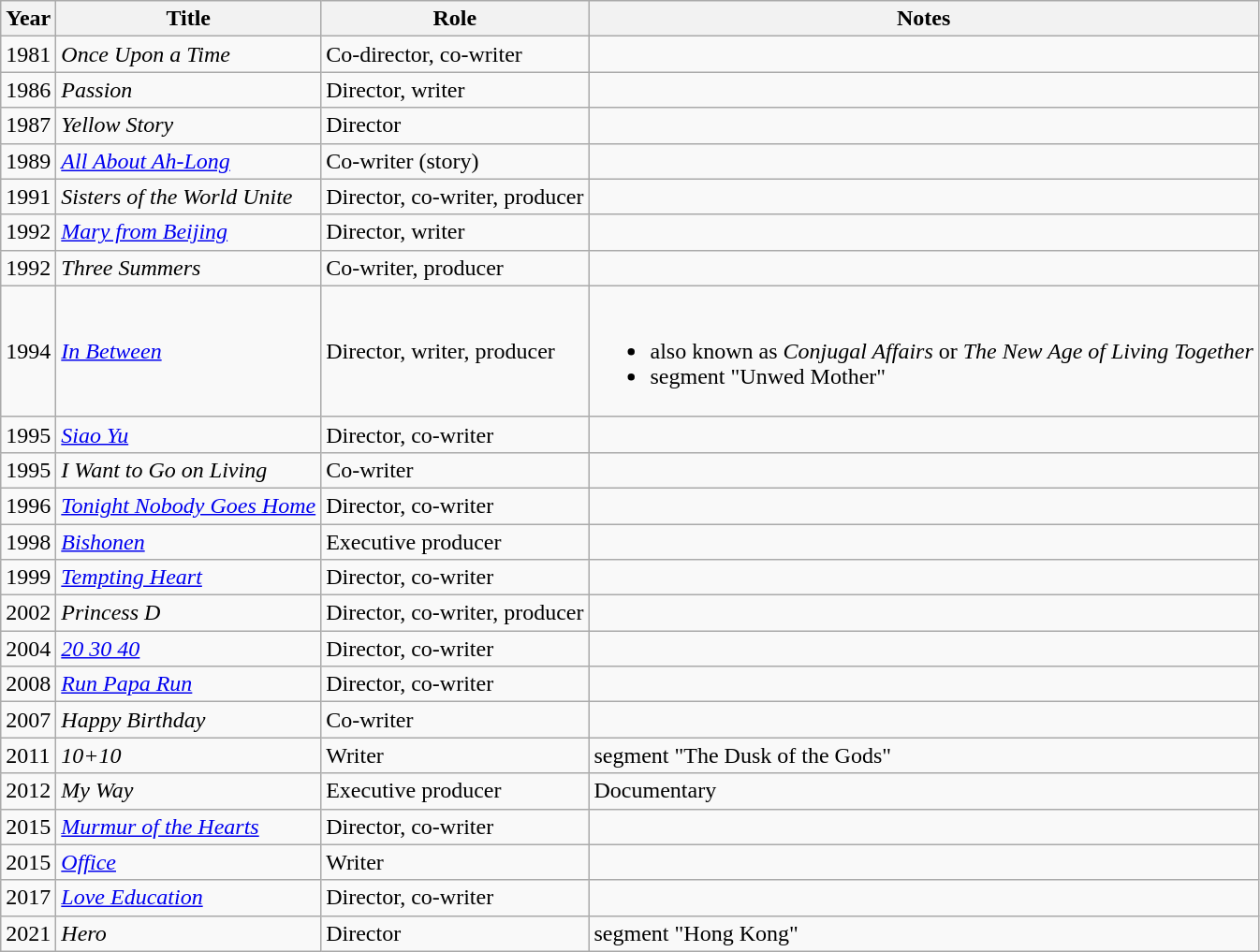<table class="wikitable sortable">
<tr>
<th>Year</th>
<th>Title</th>
<th>Role</th>
<th class="unsortable">Notes</th>
</tr>
<tr>
<td>1981</td>
<td><em>Once Upon a Time</em></td>
<td>Co-director, co-writer</td>
<td></td>
</tr>
<tr>
<td>1986</td>
<td><em>Passion</em></td>
<td>Director, writer</td>
<td></td>
</tr>
<tr>
<td>1987</td>
<td><em>Yellow Story</em></td>
<td>Director</td>
<td></td>
</tr>
<tr>
<td>1989</td>
<td><em><a href='#'>All About Ah-Long</a></em></td>
<td>Co-writer (story)</td>
<td></td>
</tr>
<tr>
<td>1991</td>
<td><em>Sisters of the World Unite</em></td>
<td>Director, co-writer, producer</td>
<td></td>
</tr>
<tr>
<td>1992</td>
<td><em><a href='#'>Mary from Beijing</a></em></td>
<td>Director, writer</td>
<td></td>
</tr>
<tr>
<td>1992</td>
<td><em>Three Summers</em></td>
<td>Co-writer, producer</td>
<td></td>
</tr>
<tr>
<td>1994</td>
<td><em><a href='#'>In Between</a></em></td>
<td>Director, writer, producer</td>
<td><br><ul><li>also known as <em>Conjugal Affairs</em> or <em>The New Age of Living Together</em></li><li>segment "Unwed Mother"</li></ul></td>
</tr>
<tr>
<td>1995</td>
<td><em><a href='#'>Siao Yu</a></em></td>
<td>Director, co-writer</td>
<td></td>
</tr>
<tr>
<td>1995</td>
<td><em>I Want to Go on Living</em></td>
<td>Co-writer</td>
<td></td>
</tr>
<tr>
<td>1996</td>
<td><em><a href='#'>Tonight Nobody Goes Home</a></em></td>
<td>Director, co-writer</td>
<td></td>
</tr>
<tr>
<td>1998</td>
<td><em><a href='#'>Bishonen</a></em></td>
<td>Executive producer</td>
<td></td>
</tr>
<tr>
<td>1999</td>
<td><em><a href='#'>Tempting Heart</a></em></td>
<td>Director, co-writer</td>
<td></td>
</tr>
<tr>
<td>2002</td>
<td><em>Princess D</em></td>
<td>Director, co-writer, producer</td>
<td></td>
</tr>
<tr>
<td>2004</td>
<td><em><a href='#'>20 30 40</a></em></td>
<td>Director, co-writer</td>
<td></td>
</tr>
<tr>
<td>2008</td>
<td><em><a href='#'>Run Papa Run</a></em></td>
<td>Director, co-writer</td>
<td></td>
</tr>
<tr>
<td>2007</td>
<td><em>Happy Birthday</em></td>
<td>Co-writer</td>
<td></td>
</tr>
<tr>
<td>2011</td>
<td><em>10+10</em></td>
<td>Writer</td>
<td>segment "The Dusk of the Gods"</td>
</tr>
<tr>
<td>2012</td>
<td><em>My Way</em></td>
<td>Executive producer</td>
<td>Documentary</td>
</tr>
<tr>
<td>2015</td>
<td><em><a href='#'>Murmur of the Hearts</a></em></td>
<td>Director, co-writer</td>
<td></td>
</tr>
<tr>
<td>2015</td>
<td><em><a href='#'>Office</a></em></td>
<td>Writer</td>
<td></td>
</tr>
<tr>
<td>2017</td>
<td><em><a href='#'>Love Education</a></em></td>
<td>Director, co-writer</td>
<td></td>
</tr>
<tr>
<td>2021</td>
<td><em>Hero</em></td>
<td>Director</td>
<td>segment "Hong Kong"</td>
</tr>
</table>
